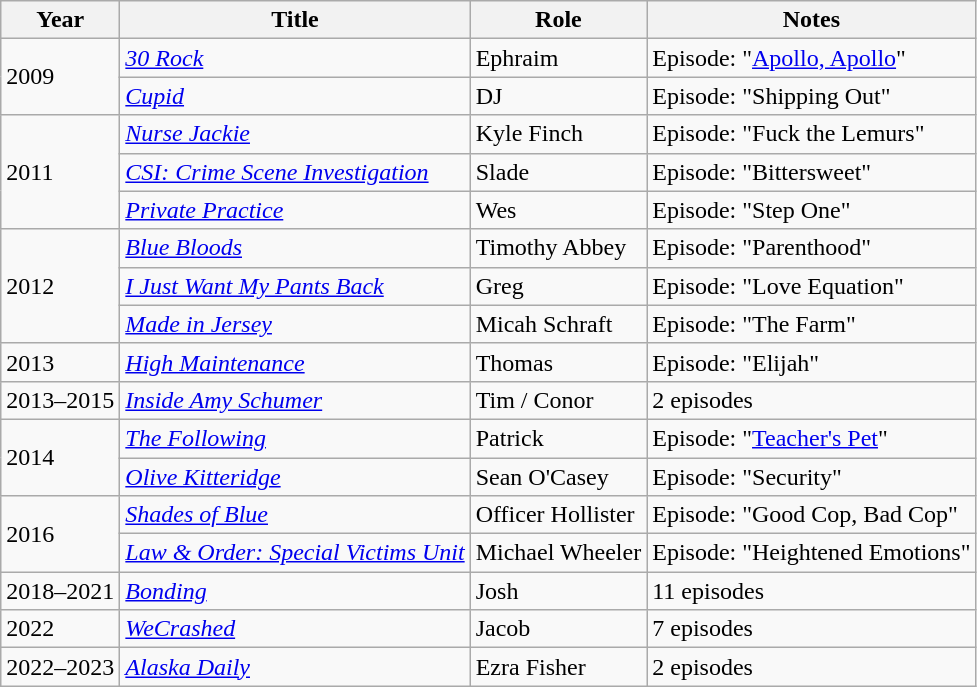<table class="wikitable sortable">
<tr>
<th>Year</th>
<th>Title</th>
<th>Role</th>
<th class="unsortable">Notes</th>
</tr>
<tr>
<td rowspan="2">2009</td>
<td><em><a href='#'>30 Rock</a></em></td>
<td>Ephraim</td>
<td>Episode: "<a href='#'>Apollo, Apollo</a>"</td>
</tr>
<tr>
<td><em><a href='#'>Cupid</a></em></td>
<td>DJ</td>
<td>Episode: "Shipping Out"</td>
</tr>
<tr>
<td rowspan="3">2011</td>
<td><em><a href='#'>Nurse Jackie</a></em></td>
<td>Kyle Finch</td>
<td>Episode: "Fuck the Lemurs"</td>
</tr>
<tr>
<td><em><a href='#'>CSI: Crime Scene Investigation</a></em></td>
<td>Slade</td>
<td>Episode: "Bittersweet"</td>
</tr>
<tr>
<td><em><a href='#'>Private Practice</a></em></td>
<td>Wes</td>
<td>Episode: "Step One"</td>
</tr>
<tr>
<td rowspan="3">2012</td>
<td><em><a href='#'>Blue Bloods</a></em></td>
<td>Timothy Abbey</td>
<td>Episode: "Parenthood"</td>
</tr>
<tr>
<td><em><a href='#'>I Just Want My Pants Back</a></em></td>
<td>Greg</td>
<td>Episode: "Love Equation"</td>
</tr>
<tr>
<td><em><a href='#'>Made in Jersey</a></em></td>
<td>Micah Schraft</td>
<td>Episode: "The Farm"</td>
</tr>
<tr>
<td>2013</td>
<td><em><a href='#'>High Maintenance</a></em></td>
<td>Thomas</td>
<td>Episode: "Elijah"</td>
</tr>
<tr>
<td>2013–2015</td>
<td><em><a href='#'>Inside Amy Schumer</a></em></td>
<td>Tim / Conor</td>
<td>2 episodes</td>
</tr>
<tr>
<td rowspan="2">2014</td>
<td><em><a href='#'>The Following</a></em></td>
<td>Patrick</td>
<td>Episode: "<a href='#'>Teacher's Pet</a>"</td>
</tr>
<tr>
<td><em><a href='#'>Olive Kitteridge</a></em></td>
<td>Sean O'Casey</td>
<td>Episode: "Security"</td>
</tr>
<tr>
<td rowspan="2">2016</td>
<td><em><a href='#'>Shades of Blue</a></em></td>
<td>Officer Hollister</td>
<td>Episode: "Good Cop, Bad Cop"</td>
</tr>
<tr>
<td><em><a href='#'>Law & Order: Special Victims Unit</a></em></td>
<td>Michael Wheeler</td>
<td>Episode: "Heightened Emotions"</td>
</tr>
<tr>
<td>2018–2021</td>
<td><em><a href='#'>Bonding</a></em></td>
<td>Josh</td>
<td>11 episodes</td>
</tr>
<tr>
<td>2022</td>
<td><em><a href='#'>WeCrashed</a></em></td>
<td>Jacob</td>
<td>7 episodes</td>
</tr>
<tr>
<td>2022–2023</td>
<td><em><a href='#'>Alaska Daily</a></em></td>
<td>Ezra Fisher</td>
<td>2 episodes</td>
</tr>
</table>
